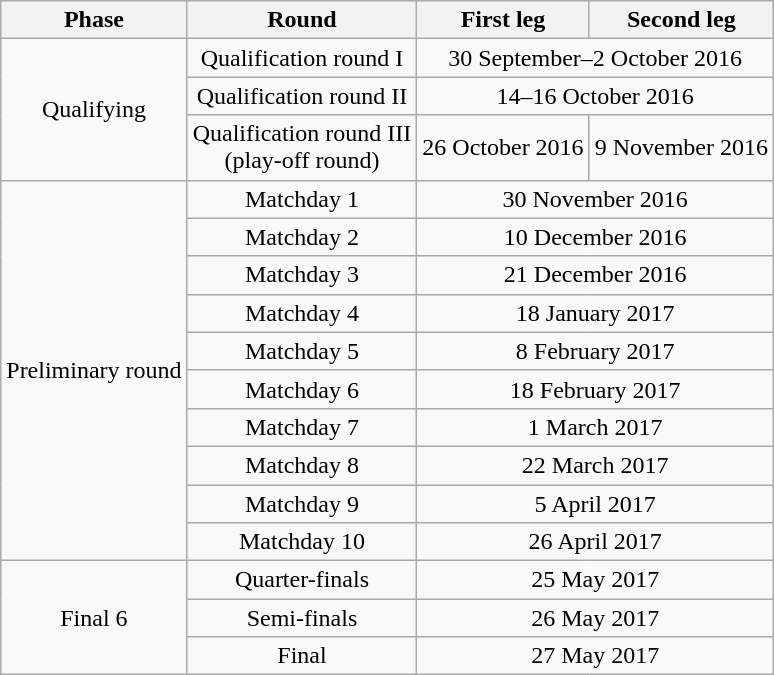<table class="wikitable" style="text-align:center">
<tr>
<th>Phase</th>
<th>Round</th>
<th>First leg</th>
<th>Second leg</th>
</tr>
<tr>
<td rowspan=3>Qualifying</td>
<td>Qualification round I</td>
<td colspan=2>30 September–2 October 2016</td>
</tr>
<tr>
<td>Qualification round II</td>
<td colspan=2>14–16 October 2016</td>
</tr>
<tr>
<td>Qualification round III <br> (play-off round)</td>
<td>26 October 2016</td>
<td>9 November 2016</td>
</tr>
<tr>
<td rowspan=10>Preliminary round</td>
<td>Matchday 1</td>
<td colspan=2>30 November 2016</td>
</tr>
<tr>
<td>Matchday 2</td>
<td colspan=2>10 December 2016</td>
</tr>
<tr>
<td>Matchday 3</td>
<td colspan=2>21 December 2016</td>
</tr>
<tr>
<td>Matchday 4</td>
<td colspan=2>18 January 2017</td>
</tr>
<tr>
<td>Matchday 5</td>
<td colspan=2>8 February 2017</td>
</tr>
<tr>
<td>Matchday 6</td>
<td colspan=2>18 February 2017</td>
</tr>
<tr>
<td>Matchday 7</td>
<td colspan=2>1 March 2017</td>
</tr>
<tr>
<td>Matchday 8</td>
<td colspan=2>22 March 2017</td>
</tr>
<tr>
<td>Matchday 9</td>
<td colspan=2>5 April 2017</td>
</tr>
<tr>
<td>Matchday 10</td>
<td colspan=2>26 April 2017</td>
</tr>
<tr>
<td rowspan=3>Final 6</td>
<td>Quarter-finals</td>
<td colspan=2>25 May 2017</td>
</tr>
<tr>
<td>Semi-finals</td>
<td colspan=2>26 May 2017</td>
</tr>
<tr>
<td>Final</td>
<td colspan=2>27 May 2017</td>
</tr>
</table>
